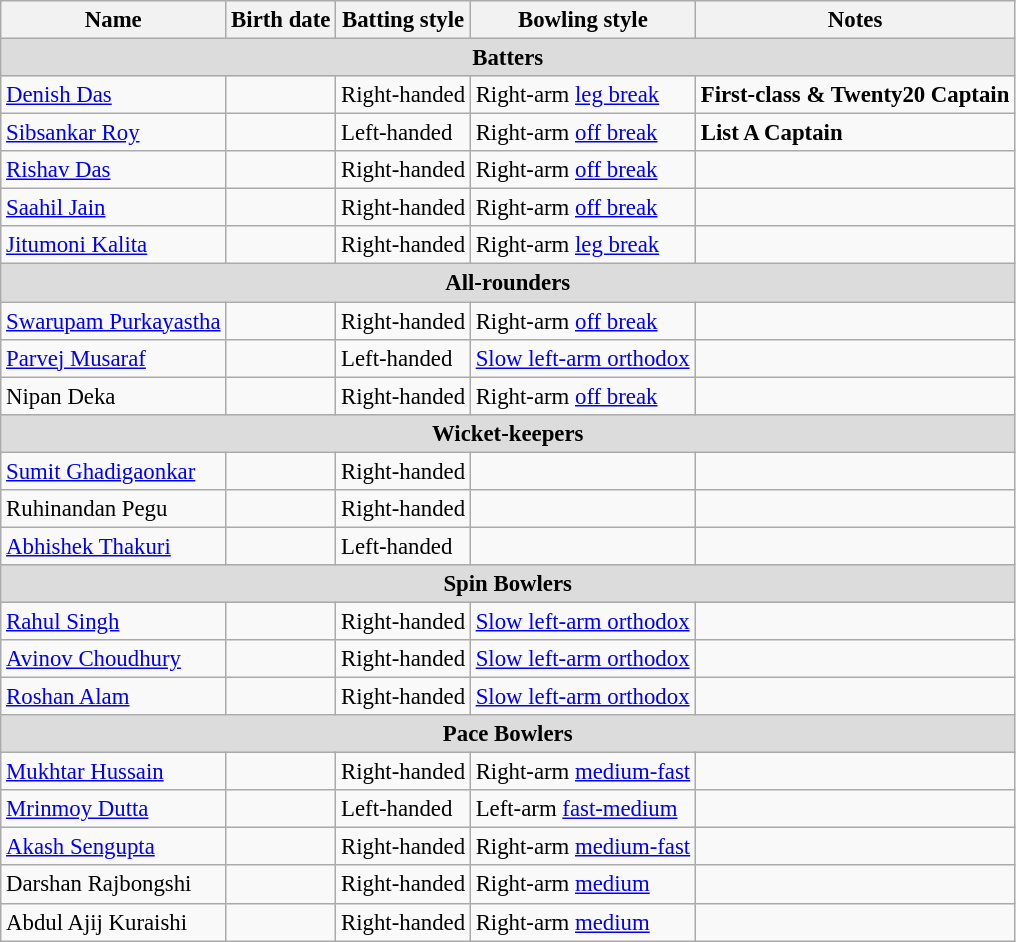<table class="wikitable" style="font-size:95%">
<tr>
<th align=center>Name</th>
<th align=center>Birth date</th>
<th align=center>Batting style</th>
<th align=center>Bowling style</th>
<th align=center>Notes</th>
</tr>
<tr>
<th colspan="7" style="background: #DCDCDC" align=center>Batters</th>
</tr>
<tr>
<td><a href='#'>Denish Das</a></td>
<td></td>
<td>Right-handed</td>
<td>Right-arm <a href='#'>leg break</a></td>
<td><strong>First-class & Twenty20 Captain</strong></td>
</tr>
<tr>
<td><a href='#'>Sibsankar Roy</a></td>
<td></td>
<td>Left-handed</td>
<td>Right-arm <a href='#'>off break</a></td>
<td><strong>List A Captain</strong></td>
</tr>
<tr>
<td><a href='#'>Rishav Das</a></td>
<td></td>
<td>Right-handed</td>
<td>Right-arm <a href='#'>off break</a></td>
<td></td>
</tr>
<tr>
<td><a href='#'>Saahil Jain</a></td>
<td></td>
<td>Right-handed</td>
<td>Right-arm <a href='#'>off break</a></td>
<td></td>
</tr>
<tr>
<td><a href='#'>Jitumoni Kalita</a></td>
<td></td>
<td>Right-handed</td>
<td>Right-arm <a href='#'>leg break</a></td>
<td></td>
</tr>
<tr>
<th colspan="7" style="background: #DCDCDC" align=center>All-rounders</th>
</tr>
<tr>
<td><a href='#'>Swarupam Purkayastha</a></td>
<td></td>
<td>Right-handed</td>
<td>Right-arm <a href='#'>off break</a></td>
<td></td>
</tr>
<tr>
<td><a href='#'>Parvej Musaraf</a></td>
<td></td>
<td>Left-handed</td>
<td><a href='#'>Slow left-arm orthodox</a></td>
<td></td>
</tr>
<tr>
<td>Nipan Deka</td>
<td></td>
<td>Right-handed</td>
<td>Right-arm <a href='#'>off break</a></td>
<td></td>
</tr>
<tr>
<th colspan="7" style="background: #DCDCDC" align=center>Wicket-keepers</th>
</tr>
<tr>
<td><a href='#'>Sumit Ghadigaonkar</a></td>
<td></td>
<td>Right-handed</td>
<td></td>
<td></td>
</tr>
<tr>
<td>Ruhinandan Pegu</td>
<td></td>
<td>Right-handed</td>
<td></td>
<td></td>
</tr>
<tr>
<td><a href='#'>Abhishek Thakuri</a></td>
<td></td>
<td>Left-handed</td>
<td></td>
<td></td>
</tr>
<tr>
<th colspan="7" style="background: #DCDCDC" align=center>Spin Bowlers</th>
</tr>
<tr>
<td><a href='#'>Rahul Singh</a></td>
<td></td>
<td>Right-handed</td>
<td><a href='#'>Slow left-arm orthodox</a></td>
<td></td>
</tr>
<tr>
<td><a href='#'>Avinov Choudhury</a></td>
<td></td>
<td>Right-handed</td>
<td><a href='#'>Slow left-arm orthodox</a></td>
<td></td>
</tr>
<tr>
<td><a href='#'>Roshan Alam</a></td>
<td></td>
<td>Right-handed</td>
<td><a href='#'>Slow left-arm orthodox</a></td>
<td></td>
</tr>
<tr>
<th colspan="7" style="background: #DCDCDC" align=center>Pace Bowlers</th>
</tr>
<tr>
<td><a href='#'>Mukhtar Hussain</a></td>
<td></td>
<td>Right-handed</td>
<td>Right-arm <a href='#'>medium-fast</a></td>
<td></td>
</tr>
<tr>
<td><a href='#'>Mrinmoy Dutta</a></td>
<td></td>
<td>Left-handed</td>
<td>Left-arm <a href='#'>fast-medium</a></td>
<td></td>
</tr>
<tr>
<td><a href='#'>Akash Sengupta</a></td>
<td></td>
<td>Right-handed</td>
<td>Right-arm <a href='#'>medium-fast</a></td>
<td></td>
</tr>
<tr>
<td>Darshan Rajbongshi</td>
<td></td>
<td>Right-handed</td>
<td>Right-arm <a href='#'>medium</a></td>
<td></td>
</tr>
<tr>
<td>Abdul Ajij Kuraishi</td>
<td></td>
<td>Right-handed</td>
<td>Right-arm <a href='#'>medium</a></td>
<td></td>
</tr>
</table>
